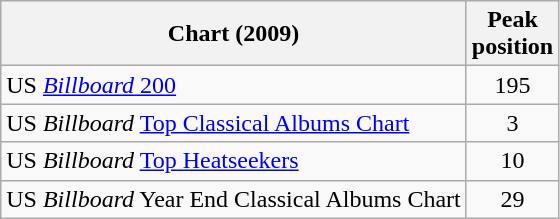<table class="wikitable sortable">
<tr>
<th>Chart (2009)</th>
<th>Peak<br>position</th>
</tr>
<tr>
<td>US <a href='#'><em>Billboard</em> 200</a></td>
<td style="text-align:center;">195</td>
</tr>
<tr>
<td>US <em>Billboard</em> <a href='#'>Top Classical Albums Chart</a></td>
<td style="text-align:center;">3</td>
</tr>
<tr>
<td>US <em>Billboard</em> <a href='#'>Top Heatseekers</a></td>
<td style="text-align:center;">10</td>
</tr>
<tr>
<td>US <em>Billboard</em> Year End Classical Albums Chart</td>
<td style="text-align:center;">29</td>
</tr>
</table>
